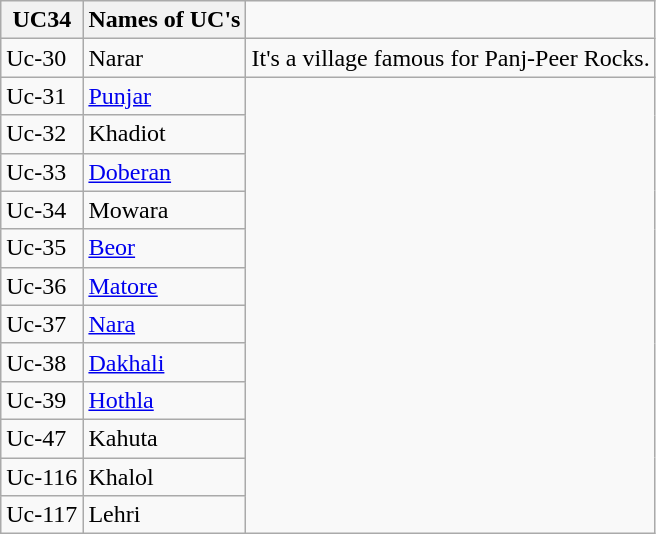<table class="wikitable">
<tr>
<th>UC34</th>
<th>Names of UC's</th>
</tr>
<tr>
<td>Uc-30</td>
<td>Narar</td>
<td>It's a village famous for Panj-Peer Rocks.</td>
</tr>
<tr>
<td>Uc-31</td>
<td><a href='#'>Punjar</a></td>
</tr>
<tr>
<td>Uc-32</td>
<td>Khadiot</td>
</tr>
<tr>
<td>Uc-33</td>
<td><a href='#'>Doberan</a></td>
</tr>
<tr Village Tapyali, Baghar Musalmana, Baghar Barhmna, Sambal are villages, surrounded by hills, in the heart of Kahuta Tehsil a subdivision of Rawalpindi District, in the Punjab province of Pakistan. It is located at 33°32′N 73°29′E at an altitude of 780 metres (2550 feet).>
<td>Uc-34</td>
<td>Mowara</td>
</tr>
<tr>
<td>Uc-35</td>
<td><a href='#'>Beor</a></td>
</tr>
<tr>
<td>Uc-36</td>
<td><a href='#'>Matore</a></td>
</tr>
<tr>
<td>Uc-37</td>
<td><a href='#'>Nara</a></td>
</tr>
<tr>
<td>Uc-38</td>
<td><a href='#'>Dakhali</a></td>
</tr>
<tr>
<td>Uc-39</td>
<td><a href='#'>Hothla</a></td>
</tr>
<tr>
<td>Uc-47</td>
<td>Kahuta</td>
</tr>
<tr>
<td>Uc-116</td>
<td>Khalol</td>
</tr>
<tr>
<td>Uc-117</td>
<td>Lehri</td>
</tr>
</table>
